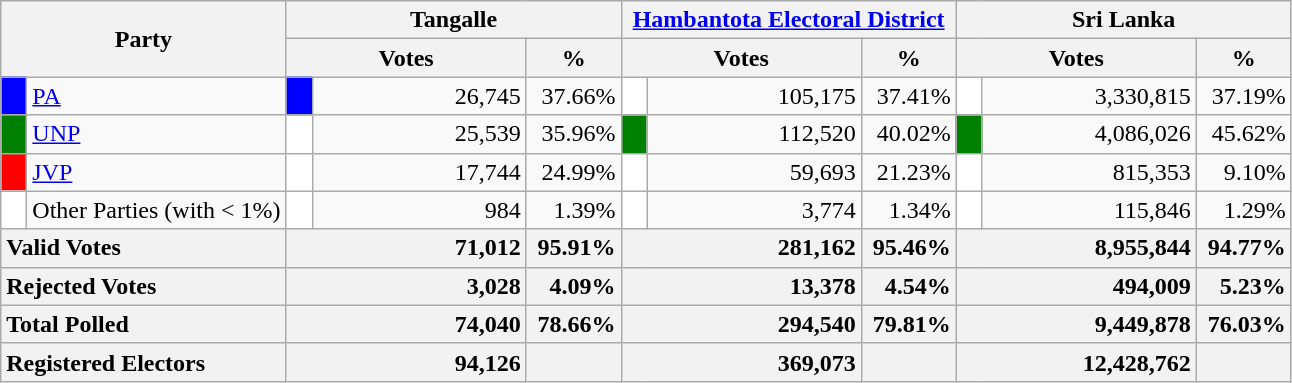<table class="wikitable">
<tr>
<th colspan="2" width="144px"rowspan="2">Party</th>
<th colspan="3" width="216px">Tangalle</th>
<th colspan="3" width="216px"><a href='#'>Hambantota Electoral District</a></th>
<th colspan="3" width="216px">Sri Lanka</th>
</tr>
<tr>
<th colspan="2" width="144px">Votes</th>
<th>%</th>
<th colspan="2" width="144px">Votes</th>
<th>%</th>
<th colspan="2" width="144px">Votes</th>
<th>%</th>
</tr>
<tr>
<td style="background-color:blue;" width="10px"></td>
<td style="text-align:left;"><a href='#'>PA</a></td>
<td style="background-color:blue;" width="10px"></td>
<td style="text-align:right;">26,745</td>
<td style="text-align:right;">37.66%</td>
<td style="background-color:white;" width="10px"></td>
<td style="text-align:right;">105,175</td>
<td style="text-align:right;">37.41%</td>
<td style="background-color:white;" width="10px"></td>
<td style="text-align:right;">3,330,815</td>
<td style="text-align:right;">37.19%</td>
</tr>
<tr>
<td style="background-color:green;" width="10px"></td>
<td style="text-align:left;"><a href='#'>UNP</a></td>
<td style="background-color:white;" width="10px"></td>
<td style="text-align:right;">25,539</td>
<td style="text-align:right;">35.96%</td>
<td style="background-color:green;" width="10px"></td>
<td style="text-align:right;">112,520</td>
<td style="text-align:right;">40.02%</td>
<td style="background-color:green;" width="10px"></td>
<td style="text-align:right;">4,086,026</td>
<td style="text-align:right;">45.62%</td>
</tr>
<tr>
<td style="background-color:red;" width="10px"></td>
<td style="text-align:left;"><a href='#'>JVP</a></td>
<td style="background-color:white;" width="10px"></td>
<td style="text-align:right;">17,744</td>
<td style="text-align:right;">24.99%</td>
<td style="background-color:white;" width="10px"></td>
<td style="text-align:right;">59,693</td>
<td style="text-align:right;">21.23%</td>
<td style="background-color:white;" width="10px"></td>
<td style="text-align:right;">815,353</td>
<td style="text-align:right;">9.10%</td>
</tr>
<tr>
<td style="background-color:white;" width="10px"></td>
<td style="text-align:left;">Other Parties (with < 1%)</td>
<td style="background-color:white;" width="10px"></td>
<td style="text-align:right;">984</td>
<td style="text-align:right;">1.39%</td>
<td style="background-color:white;" width="10px"></td>
<td style="text-align:right;">3,774</td>
<td style="text-align:right;">1.34%</td>
<td style="background-color:white;" width="10px"></td>
<td style="text-align:right;">115,846</td>
<td style="text-align:right;">1.29%</td>
</tr>
<tr>
<th colspan="2" width="144px"style="text-align:left;">Valid Votes</th>
<th style="text-align:right;"colspan="2" width="144px">71,012</th>
<th style="text-align:right;">95.91%</th>
<th style="text-align:right;"colspan="2" width="144px">281,162</th>
<th style="text-align:right;">95.46%</th>
<th style="text-align:right;"colspan="2" width="144px">8,955,844</th>
<th style="text-align:right;">94.77%</th>
</tr>
<tr>
<th colspan="2" width="144px"style="text-align:left;">Rejected Votes</th>
<th style="text-align:right;"colspan="2" width="144px">3,028</th>
<th style="text-align:right;">4.09%</th>
<th style="text-align:right;"colspan="2" width="144px">13,378</th>
<th style="text-align:right;">4.54%</th>
<th style="text-align:right;"colspan="2" width="144px">494,009</th>
<th style="text-align:right;">5.23%</th>
</tr>
<tr>
<th colspan="2" width="144px"style="text-align:left;">Total Polled</th>
<th style="text-align:right;"colspan="2" width="144px">74,040</th>
<th style="text-align:right;">78.66%</th>
<th style="text-align:right;"colspan="2" width="144px">294,540</th>
<th style="text-align:right;">79.81%</th>
<th style="text-align:right;"colspan="2" width="144px">9,449,878</th>
<th style="text-align:right;">76.03%</th>
</tr>
<tr>
<th colspan="2" width="144px"style="text-align:left;">Registered Electors</th>
<th style="text-align:right;"colspan="2" width="144px">94,126</th>
<th></th>
<th style="text-align:right;"colspan="2" width="144px">369,073</th>
<th></th>
<th style="text-align:right;"colspan="2" width="144px">12,428,762</th>
<th></th>
</tr>
</table>
